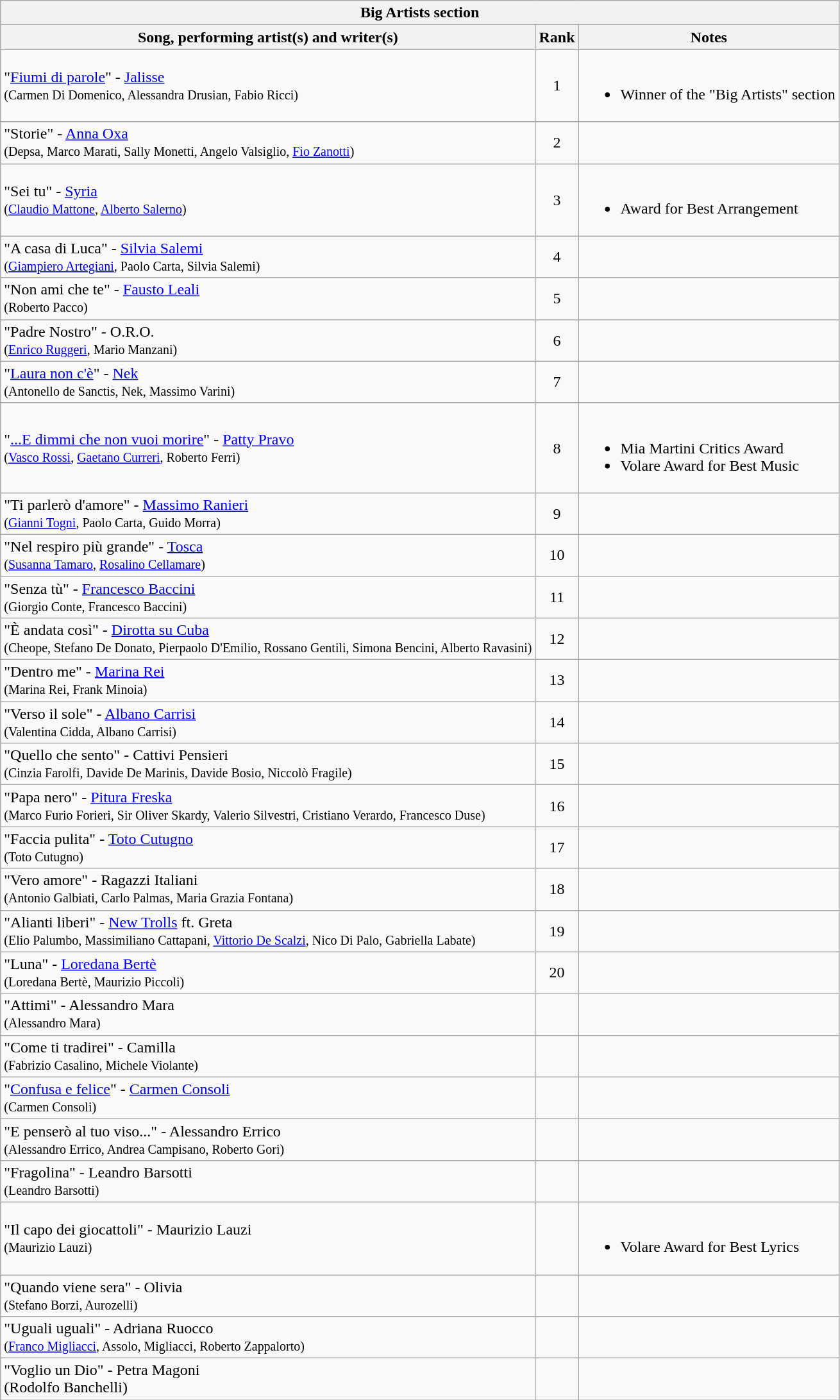<table class="plainrowheaders wikitable">
<tr>
<th colspan="3">Big Artists section</th>
</tr>
<tr>
<th>Song, performing artist(s) and writer(s)</th>
<th>Rank</th>
<th>Notes</th>
</tr>
<tr>
<td>"<a href='#'>Fiumi di parole</a>" - <a href='#'>Jalisse</a><br><small>(Carmen Di Domenico, Alessandra Drusian, Fabio Ricci)</small></td>
<td style="text-align:center;">1</td>
<td><br><ul><li>Winner of the "Big Artists" section</li></ul></td>
</tr>
<tr>
<td>"Storie" -  <a href='#'>Anna Oxa</a><br><small>(Depsa, Marco Marati, Sally Monetti, Angelo Valsiglio, <a href='#'>Fio Zanotti</a>)</small></td>
<td style="text-align:center;">2</td>
<td></td>
</tr>
<tr>
<td>"Sei tu" -  <a href='#'>Syria</a><br><small>(<a href='#'>Claudio Mattone</a>, <a href='#'>Alberto Salerno</a>)</small></td>
<td style="text-align:center;">3</td>
<td><br><ul><li>Award for Best Arrangement</li></ul></td>
</tr>
<tr>
<td>"A casa di Luca" -  <a href='#'>Silvia Salemi</a><br> <small>(<a href='#'>Giampiero Artegiani</a>, Paolo Carta, Silvia Salemi)</small></td>
<td style="text-align:center;">4</td>
<td></td>
</tr>
<tr>
<td>"Non ami che te" - <a href='#'>Fausto Leali</a><br> <small>(Roberto Pacco)</small></td>
<td style="text-align:center;">5</td>
<td></td>
</tr>
<tr>
<td>"Padre Nostro" - O.R.O.<br><small>(<a href='#'>Enrico Ruggeri</a>, Mario Manzani)</small></td>
<td style="text-align:center;">6</td>
<td></td>
</tr>
<tr>
<td>"<a href='#'>Laura non c'è</a>" -  <a href='#'>Nek</a><br> <small>(Antonello de Sanctis, Nek, Massimo Varini)</small></td>
<td style="text-align:center;">7</td>
<td></td>
</tr>
<tr>
<td>"<a href='#'>...E dimmi che non vuoi morire</a>" - <a href='#'>Patty Pravo</a><br><small>(<a href='#'>Vasco Rossi</a>, <a href='#'>Gaetano Curreri</a>,  Roberto Ferri)</small></td>
<td style="text-align:center;">8</td>
<td><br><ul><li>Mia Martini Critics Award</li><li>Volare Award for Best Music</li></ul></td>
</tr>
<tr>
<td>"Ti parlerò d'amore" - <a href='#'>Massimo Ranieri</a><br><small>(<a href='#'>Gianni Togni</a>, Paolo Carta, Guido Morra)</small></td>
<td style="text-align:center;">9</td>
<td></td>
</tr>
<tr>
<td>"Nel respiro più grande" - <a href='#'>Tosca</a><br><small>(<a href='#'>Susanna Tamaro</a>, <a href='#'>Rosalino Cellamare</a>)</small></td>
<td style="text-align:center;">10</td>
<td></td>
</tr>
<tr>
<td>"Senza tù" -  <a href='#'>Francesco Baccini</a><br> <small>(Giorgio Conte, Francesco Baccini)</small></td>
<td style="text-align:center;">11</td>
<td></td>
</tr>
<tr>
<td>"È andata così" - <a href='#'>Dirotta su Cuba</a><br> <small>(Cheope, Stefano De Donato, Pierpaolo D'Emilio, Rossano Gentili, Simona Bencini, Alberto Ravasini)</small></td>
<td style="text-align:center;">12</td>
<td></td>
</tr>
<tr>
<td>"Dentro me" - <a href='#'>Marina Rei</a><br><small>(Marina Rei, Frank Minoia)</small></td>
<td style="text-align:center;">13</td>
<td></td>
</tr>
<tr>
<td>"Verso il sole" - <a href='#'>Albano Carrisi</a><br><small>(Valentina Cidda, Albano Carrisi)</small></td>
<td style="text-align:center;">14</td>
<td></td>
</tr>
<tr>
<td>"Quello che sento" -  Cattivi Pensieri <br><small>(Cinzia Farolfi, Davide De Marinis, Davide Bosio, Niccolò Fragile)</small></td>
<td style="text-align:center;">15</td>
<td></td>
</tr>
<tr>
<td>"Papa nero" -  <a href='#'>Pitura Freska</a><br><small>(Marco Furio Forieri, Sir Oliver Skardy, Valerio Silvestri, Cristiano Verardo, Francesco Duse)</small></td>
<td style="text-align:center;">16</td>
<td></td>
</tr>
<tr>
<td>"Faccia pulita" - <a href='#'>Toto Cutugno</a><br> <small>(Toto Cutugno)</small></td>
<td style="text-align:center;">17</td>
<td></td>
</tr>
<tr>
<td>"Vero amore" -  Ragazzi Italiani <br><small>(Antonio Galbiati, Carlo Palmas,  Maria Grazia Fontana)</small></td>
<td style="text-align:center;">18</td>
<td></td>
</tr>
<tr>
<td>"Alianti liberi" - <a href='#'>New Trolls</a> ft. Greta<br><small>(Elio Palumbo, Massimiliano Cattapani, <a href='#'>Vittorio De Scalzi</a>, Nico Di Palo, Gabriella Labate)</small></td>
<td style="text-align:center;">19</td>
<td></td>
</tr>
<tr>
<td>"Luna" - <a href='#'>Loredana Bertè</a><br><small>(Loredana Bertè, Maurizio Piccoli)</small></td>
<td style="text-align:center;">20</td>
<td></td>
</tr>
<tr>
<td>"Attimi" -  Alessandro Mara <br><small>(Alessandro Mara)</small></td>
<td></td>
<td></td>
</tr>
<tr>
<td>"Come ti tradirei" -  Camilla <br><small>(Fabrizio Casalino, Michele Violante)</small></td>
<td></td>
<td></td>
</tr>
<tr>
<td>"<a href='#'>Confusa e felice</a>" - <a href='#'>Carmen Consoli</a><br><small>(Carmen Consoli)</small></td>
<td></td>
<td></td>
</tr>
<tr>
<td>"E penserò al tuo viso..." - Alessandro Errico <br> <small>(Alessandro Errico, Andrea Campisano, Roberto Gori)</small></td>
<td></td>
<td></td>
</tr>
<tr>
<td>"Fragolina" - Leandro Barsotti<br> <small>(Leandro Barsotti)</small></td>
<td></td>
<td></td>
</tr>
<tr>
<td>"Il capo dei giocattoli" - Maurizio Lauzi<br><small>(Maurizio Lauzi)</small></td>
<td></td>
<td><br><ul><li>Volare Award for Best Lyrics</li></ul></td>
</tr>
<tr>
<td>"Quando viene sera" -  Olivia <br> <small>(Stefano Borzi, Aurozelli)</small></td>
<td></td>
<td></td>
</tr>
<tr>
<td>"Uguali uguali" - Adriana Ruocco <br> <small>(<a href='#'>Franco Migliacci</a>, Assolo, Migliacci, Roberto Zappalorto)</small></td>
<td></td>
<td></td>
</tr>
<tr>
<td>"Voglio un Dio" - Petra Magoni <br>(Rodolfo Banchelli)</td>
<td></td>
<td></td>
</tr>
</table>
